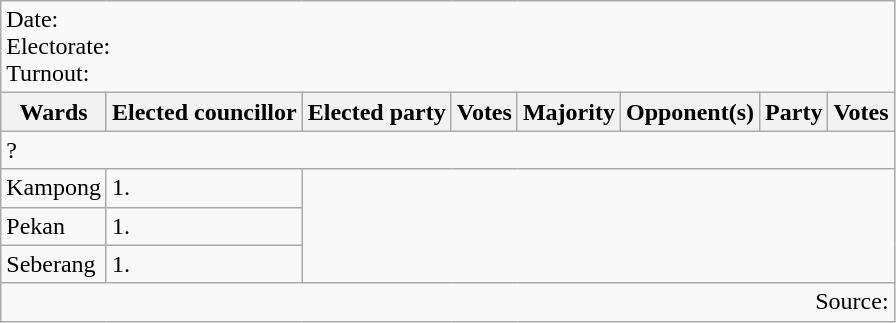<table class=wikitable>
<tr>
<td colspan=8>Date: <br>Electorate: <br>Turnout:</td>
</tr>
<tr>
<th>Wards</th>
<th>Elected councillor</th>
<th>Elected party</th>
<th>Votes</th>
<th>Majority</th>
<th>Opponent(s)</th>
<th>Party</th>
<th>Votes</th>
</tr>
<tr>
<td colspan=8>? </td>
</tr>
<tr>
<td>Kampong</td>
<td>1.</td>
</tr>
<tr>
<td>Pekan</td>
<td>1.</td>
</tr>
<tr>
<td>Seberang</td>
<td>1.</td>
</tr>
<tr>
<td colspan=8 align=right>Source:</td>
</tr>
</table>
